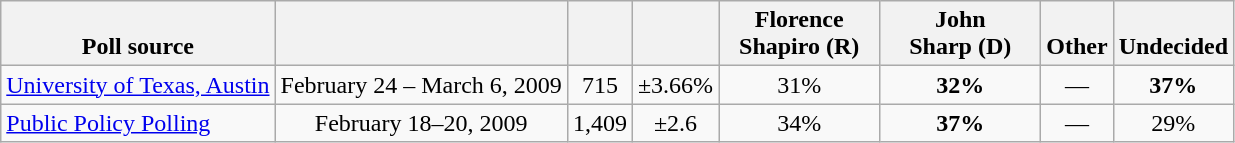<table class="wikitable" style="text-align:center">
<tr valign=bottom>
<th>Poll source</th>
<th></th>
<th></th>
<th></th>
<th style="width:100px;">Florence<br>Shapiro (R)</th>
<th style="width:100px;">John<br>Sharp (D)</th>
<th>Other</th>
<th>Undecided</th>
</tr>
<tr>
<td align=left><a href='#'>University of Texas, Austin</a></td>
<td>February 24 – March 6, 2009</td>
<td>715</td>
<td>±3.66%</td>
<td>31%</td>
<td><strong>32%</strong></td>
<td>—</td>
<td><strong>37%</strong></td>
</tr>
<tr>
<td align=left><a href='#'>Public Policy Polling</a></td>
<td>February 18–20, 2009</td>
<td>1,409</td>
<td>±2.6</td>
<td>34%</td>
<td><strong>37%</strong></td>
<td>—</td>
<td>29%</td>
</tr>
</table>
